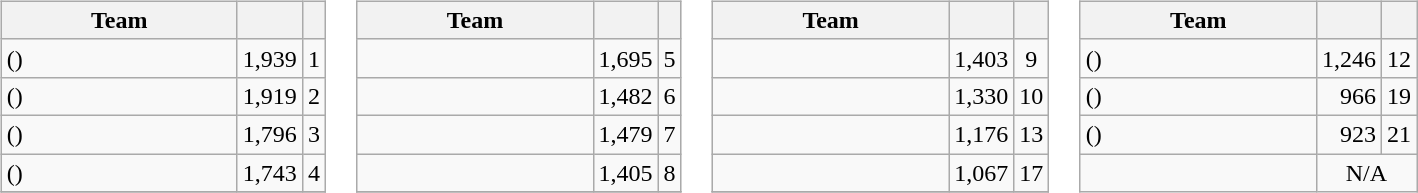<table>
<tr valign=top>
<td><br><table class="wikitable" style="white-space:nowrap">
<tr>
<th style="width:150px">Team</th>
<th></th>
<th></th>
</tr>
<tr>
<td> ()</td>
<td style="text-align:right">1,939</td>
<td style="text-align:center">1</td>
</tr>
<tr>
<td> ()</td>
<td style="text-align:right">1,919</td>
<td style="text-align:center">2</td>
</tr>
<tr>
<td> ()</td>
<td style="text-align:right">1,796</td>
<td style="text-align:center">3</td>
</tr>
<tr>
<td> ()</td>
<td style="text-align:right">1,743</td>
<td style="text-align:center">4</td>
</tr>
<tr>
</tr>
</table>
</td>
<td><br><table class="wikitable" style="white-space:nowrap">
<tr>
<th style="width:150px">Team</th>
<th></th>
<th></th>
</tr>
<tr>
<td></td>
<td style="text-align:right">1,695</td>
<td style="text-align:center">5</td>
</tr>
<tr>
<td></td>
<td style="text-align:right">1,482</td>
<td style="text-align:center">6</td>
</tr>
<tr>
<td></td>
<td style="text-align:right">1,479</td>
<td style="text-align:center">7</td>
</tr>
<tr>
<td></td>
<td style="text-align:right">1,405</td>
<td style="text-align:center">8</td>
</tr>
<tr>
</tr>
</table>
</td>
<td><br><table class="wikitable" style="white-space:nowrap">
<tr>
<th style="width:150px">Team</th>
<th></th>
<th></th>
</tr>
<tr>
<td></td>
<td style="text-align:right">1,403</td>
<td style="text-align:center">9</td>
</tr>
<tr>
<td></td>
<td style="text-align:right">1,330</td>
<td style="text-align:center">10</td>
</tr>
<tr>
<td></td>
<td style="text-align:right">1,176</td>
<td style="text-align:center">13</td>
</tr>
<tr>
<td></td>
<td style="text-align:right">1,067</td>
<td style="text-align:center">17</td>
</tr>
<tr>
</tr>
</table>
</td>
<td><br><table class="wikitable" style="white-space:nowrap">
<tr>
<th style="width:150px">Team</th>
<th></th>
<th></th>
</tr>
<tr>
<td> ()</td>
<td style="text-align:right">1,246</td>
<td style="text-align:center">12</td>
</tr>
<tr>
<td> ()</td>
<td style="text-align:right">966</td>
<td style="text-align:center">19</td>
</tr>
<tr>
<td> ()</td>
<td style="text-align:right">923</td>
<td style="text-align:center">21</td>
</tr>
<tr>
<td></td>
<td colspan="2" style="text-align:center">N/A</td>
</tr>
</table>
</td>
</tr>
</table>
